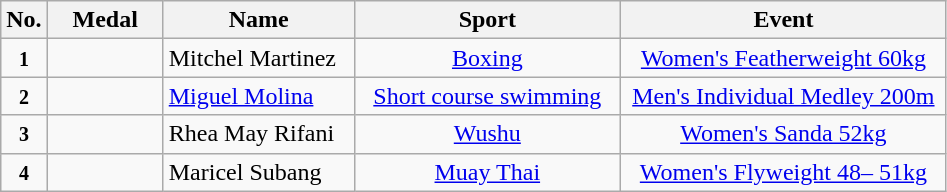<table class="wikitable" style="font-size:100%; text-align:center;">
<tr>
<th width="10">No.</th>
<th width="70">Medal</th>
<th width="120">Name</th>
<th width="170">Sport</th>
<th width="210">Event</th>
</tr>
<tr>
<td><small><strong>1</strong></small></td>
<td></td>
<td align=left>Mitchel Martinez</td>
<td> <a href='#'>Boxing</a></td>
<td><a href='#'>Women's Featherweight 60kg</a></td>
</tr>
<tr>
<td><small><strong>2</strong></small></td>
<td></td>
<td align=left><a href='#'>Miguel Molina</a></td>
<td> <a href='#'>Short course swimming</a></td>
<td><a href='#'>Men's Individual Medley 200m</a></td>
</tr>
<tr>
<td><small><strong>3</strong></small></td>
<td></td>
<td align=left>Rhea May Rifani</td>
<td> <a href='#'>Wushu</a></td>
<td><a href='#'>Women's Sanda 52kg</a></td>
</tr>
<tr>
<td><small><strong>4</strong></small></td>
<td></td>
<td align=left>Maricel Subang</td>
<td> <a href='#'>Muay Thai</a></td>
<td><a href='#'>Women's Flyweight 48– 51kg</a></td>
</tr>
</table>
